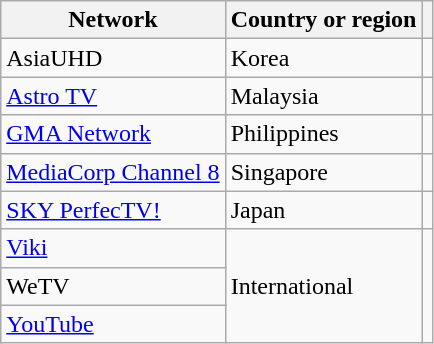<table class="wikitable">
<tr>
<th>Network</th>
<th>Country or region</th>
<th></th>
</tr>
<tr>
<td>AsiaUHD</td>
<td>Korea</td>
<td></td>
</tr>
<tr>
<td><a href='#'>Astro TV</a></td>
<td>Malaysia</td>
<td></td>
</tr>
<tr>
<td><a href='#'>GMA Network</a></td>
<td>Philippines</td>
<td></td>
</tr>
<tr>
<td><a href='#'>MediaCorp Channel 8</a></td>
<td>Singapore</td>
<td></td>
</tr>
<tr>
<td><a href='#'>SKY PerfecTV!</a></td>
<td>Japan</td>
<td></td>
</tr>
<tr>
<td><a href='#'>Viki</a></td>
<td rowspan="3">International</td>
<td rowspan="3"></td>
</tr>
<tr>
<td>WeTV</td>
</tr>
<tr>
<td><a href='#'>YouTube</a></td>
</tr>
</table>
